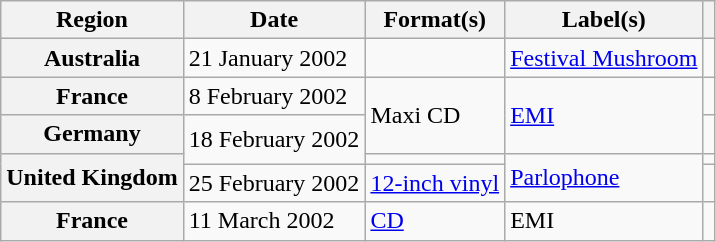<table class="wikitable plainrowheaders">
<tr>
<th scope="col">Region</th>
<th scope="col">Date</th>
<th scope="col">Format(s)</th>
<th scope="col">Label(s)</th>
<th scope="col"></th>
</tr>
<tr>
<th scope="row">Australia</th>
<td>21 January 2002</td>
<td></td>
<td><a href='#'>Festival Mushroom</a></td>
<td></td>
</tr>
<tr>
<th scope="row">France</th>
<td>8 February 2002</td>
<td rowspan="2">Maxi CD</td>
<td rowspan="2"><a href='#'>EMI</a></td>
<td></td>
</tr>
<tr>
<th scope="row">Germany</th>
<td rowspan="2">18 February 2002</td>
<td></td>
</tr>
<tr>
<th scope="row" rowspan="2">United Kingdom</th>
<td></td>
<td rowspan="2"><a href='#'>Parlophone</a></td>
<td></td>
</tr>
<tr>
<td>25 February 2002</td>
<td><a href='#'>12-inch vinyl</a></td>
<td></td>
</tr>
<tr>
<th scope="row">France</th>
<td>11 March 2002</td>
<td><a href='#'>CD</a></td>
<td>EMI</td>
<td></td>
</tr>
</table>
